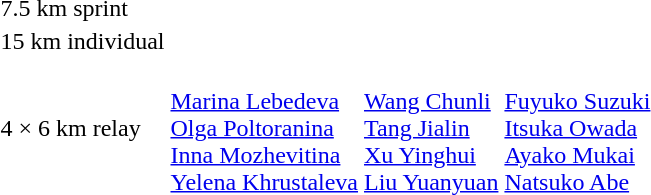<table>
<tr>
<td>7.5 km sprint<br></td>
<td></td>
<td></td>
<td></td>
</tr>
<tr>
<td>15 km individual<br></td>
<td></td>
<td></td>
<td></td>
</tr>
<tr>
<td>4 × 6 km relay<br></td>
<td><br><a href='#'>Marina Lebedeva</a><br><a href='#'>Olga Poltoranina</a><br><a href='#'>Inna Mozhevitina</a><br><a href='#'>Yelena Khrustaleva</a></td>
<td><br><a href='#'>Wang Chunli</a><br><a href='#'>Tang Jialin</a><br><a href='#'>Xu Yinghui</a><br><a href='#'>Liu Yuanyuan</a></td>
<td><br><a href='#'>Fuyuko Suzuki</a><br><a href='#'>Itsuka Owada</a><br><a href='#'>Ayako Mukai</a><br><a href='#'>Natsuko Abe</a></td>
</tr>
</table>
